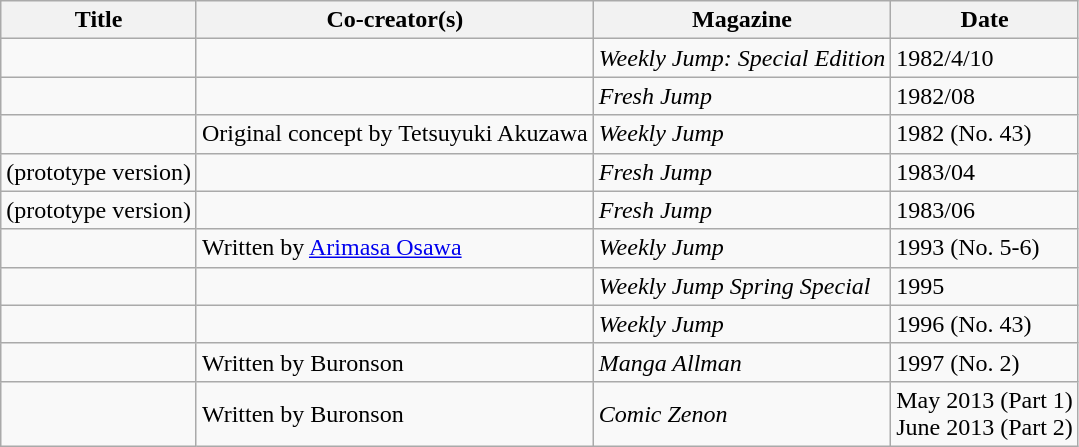<table class="wikitable">
<tr>
<th>Title</th>
<th>Co-creator(s)</th>
<th>Magazine</th>
<th>Date</th>
</tr>
<tr>
<td></td>
<td></td>
<td><em>Weekly Jump: Special Edition</em></td>
<td>1982/4/10</td>
</tr>
<tr>
<td></td>
<td></td>
<td><em>Fresh Jump</em></td>
<td>1982/08</td>
</tr>
<tr>
<td></td>
<td>Original concept by Tetsuyuki Akuzawa</td>
<td><em>Weekly Jump</em></td>
<td>1982 (No. 43)</td>
</tr>
<tr>
<td> (prototype version)</td>
<td></td>
<td><em>Fresh Jump</em></td>
<td>1983/04</td>
</tr>
<tr>
<td> (prototype version)</td>
<td></td>
<td><em>Fresh Jump</em></td>
<td>1983/06</td>
</tr>
<tr>
<td></td>
<td>Written by <a href='#'>Arimasa Osawa</a></td>
<td><em>Weekly Jump</em></td>
<td>1993 (No. 5-6)</td>
</tr>
<tr>
<td></td>
<td></td>
<td><em>Weekly Jump Spring Special</em></td>
<td>1995</td>
</tr>
<tr>
<td></td>
<td></td>
<td><em>Weekly Jump</em></td>
<td>1996 (No. 43)</td>
</tr>
<tr>
<td></td>
<td>Written by Buronson</td>
<td><em>Manga Allman</em></td>
<td>1997 (No. 2)</td>
</tr>
<tr>
<td></td>
<td>Written by Buronson</td>
<td><em>Comic Zenon</em></td>
<td>May 2013 (Part 1)<br>June 2013 (Part 2)</td>
</tr>
</table>
